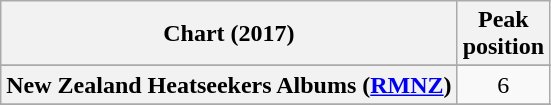<table class="wikitable sortable plainrowheaders" style="text-align:center">
<tr>
<th scope="col">Chart (2017)</th>
<th scope="col">Peak<br> position</th>
</tr>
<tr>
</tr>
<tr>
</tr>
<tr>
</tr>
<tr>
<th scope="row">New Zealand Heatseekers Albums (<a href='#'>RMNZ</a>)</th>
<td>6</td>
</tr>
<tr>
</tr>
<tr>
</tr>
<tr>
</tr>
<tr>
</tr>
</table>
